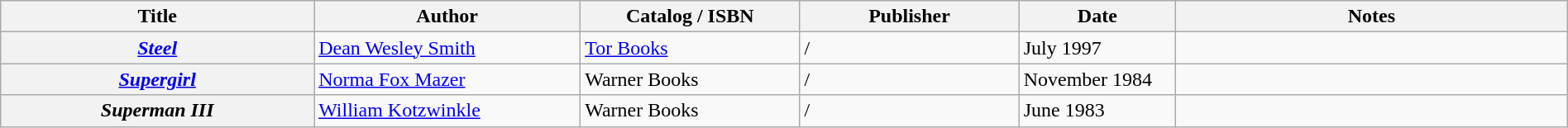<table class="wikitable sortable" style="width:100%;">
<tr>
<th width=20%>Title</th>
<th width=17%>Author</th>
<th width=14%>Catalog / ISBN</th>
<th width=14%>Publisher</th>
<th width=10%>Date</th>
<th width=25%>Notes</th>
</tr>
<tr>
<th><em><a href='#'>Steel</a></em></th>
<td><a href='#'>Dean Wesley Smith</a></td>
<td><a href='#'>Tor Books</a></td>
<td> / </td>
<td>July 1997</td>
<td></td>
</tr>
<tr>
<th><em><a href='#'>Supergirl</a></em></th>
<td><a href='#'>Norma Fox Mazer</a></td>
<td>Warner Books</td>
<td> / </td>
<td>November 1984</td>
<td></td>
</tr>
<tr>
<th><em>Superman III</em></th>
<td><a href='#'>William Kotzwinkle</a></td>
<td>Warner Books</td>
<td> / </td>
<td>June 1983</td>
<td></td>
</tr>
</table>
